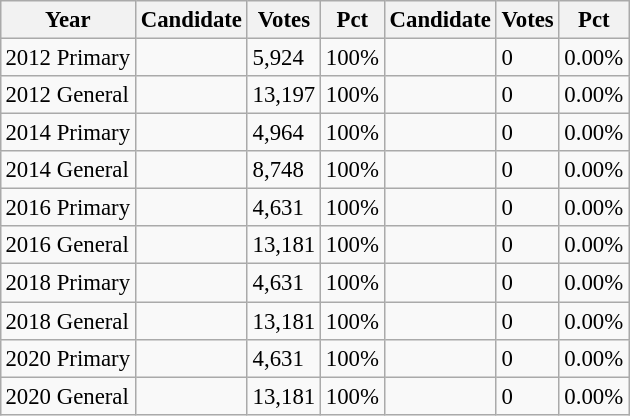<table class="wikitable" style="margin:0.5em ; font-size:95%">
<tr>
<th>Year</th>
<th>Candidate</th>
<th>Votes</th>
<th>Pct</th>
<th>Candidate</th>
<th>Votes</th>
<th>Pct</th>
</tr>
<tr>
<td>2012 Primary</td>
<td></td>
<td>5,924</td>
<td>100%</td>
<td></td>
<td>0</td>
<td>0.00%</td>
</tr>
<tr>
<td>2012 General</td>
<td></td>
<td>13,197</td>
<td>100%</td>
<td></td>
<td>0</td>
<td>0.00%</td>
</tr>
<tr>
<td>2014 Primary</td>
<td></td>
<td>4,964</td>
<td>100%</td>
<td></td>
<td>0</td>
<td>0.00%</td>
</tr>
<tr>
<td>2014 General</td>
<td></td>
<td>8,748</td>
<td>100%</td>
<td></td>
<td>0</td>
<td>0.00%</td>
</tr>
<tr>
<td>2016 Primary</td>
<td></td>
<td>4,631</td>
<td>100%</td>
<td></td>
<td>0</td>
<td>0.00%</td>
</tr>
<tr>
<td>2016 General</td>
<td></td>
<td>13,181</td>
<td>100%</td>
<td></td>
<td>0</td>
<td>0.00%</td>
</tr>
<tr>
<td>2018 Primary</td>
<td></td>
<td>4,631</td>
<td>100%</td>
<td></td>
<td>0</td>
<td>0.00%</td>
</tr>
<tr>
<td>2018 General</td>
<td></td>
<td>13,181</td>
<td>100%</td>
<td></td>
<td>0</td>
<td>0.00%</td>
</tr>
<tr>
<td>2020 Primary</td>
<td></td>
<td>4,631</td>
<td>100%</td>
<td></td>
<td>0</td>
<td>0.00%</td>
</tr>
<tr>
<td>2020 General</td>
<td></td>
<td>13,181</td>
<td>100%</td>
<td></td>
<td>0</td>
<td>0.00%</td>
</tr>
</table>
